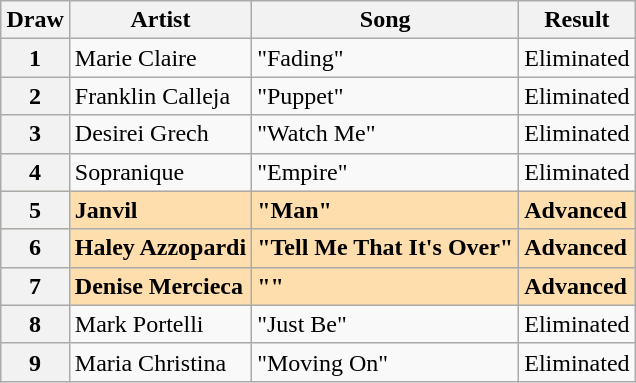<table class="sortable wikitable plainrowheaders" style="margin: 1em auto 1em auto; text-align:left;">
<tr>
<th>Draw</th>
<th>Artist</th>
<th>Song</th>
<th>Result</th>
</tr>
<tr>
<th scope="row" style="text-align:center;">1</th>
<td>Marie Claire</td>
<td>"Fading"</td>
<td>Eliminated</td>
</tr>
<tr>
<th scope="row" style="text-align:center;">2</th>
<td>Franklin Calleja</td>
<td>"Puppet"</td>
<td>Eliminated</td>
</tr>
<tr>
<th scope="row" style="text-align:center;">3</th>
<td>Desirei Grech</td>
<td>"Watch Me"</td>
<td>Eliminated</td>
</tr>
<tr>
<th scope="row" style="text-align:center;">4</th>
<td>Sopranique</td>
<td>"Empire"</td>
<td>Eliminated</td>
</tr>
<tr style="font-weight:bold; background:navajowhite;">
<th scope="row" style="text-align:center;">5</th>
<td>Janvil</td>
<td>"Man"</td>
<td>Advanced</td>
</tr>
<tr style="font-weight:bold; background:navajowhite;">
<th scope="row" style="text-align:center;">6</th>
<td>Haley Azzopardi</td>
<td>"Tell Me That It's Over"</td>
<td>Advanced</td>
</tr>
<tr style="font-weight:bold; background:navajowhite;">
<th scope="row" style="text-align:center;">7</th>
<td>Denise Mercieca</td>
<td>""</td>
<td>Advanced</td>
</tr>
<tr>
<th scope="row" style="text-align:center;">8</th>
<td>Mark Portelli</td>
<td>"Just Be"</td>
<td>Eliminated</td>
</tr>
<tr>
<th scope="row" style="text-align:center;">9</th>
<td>Maria Christina</td>
<td>"Moving On"</td>
<td>Eliminated</td>
</tr>
</table>
